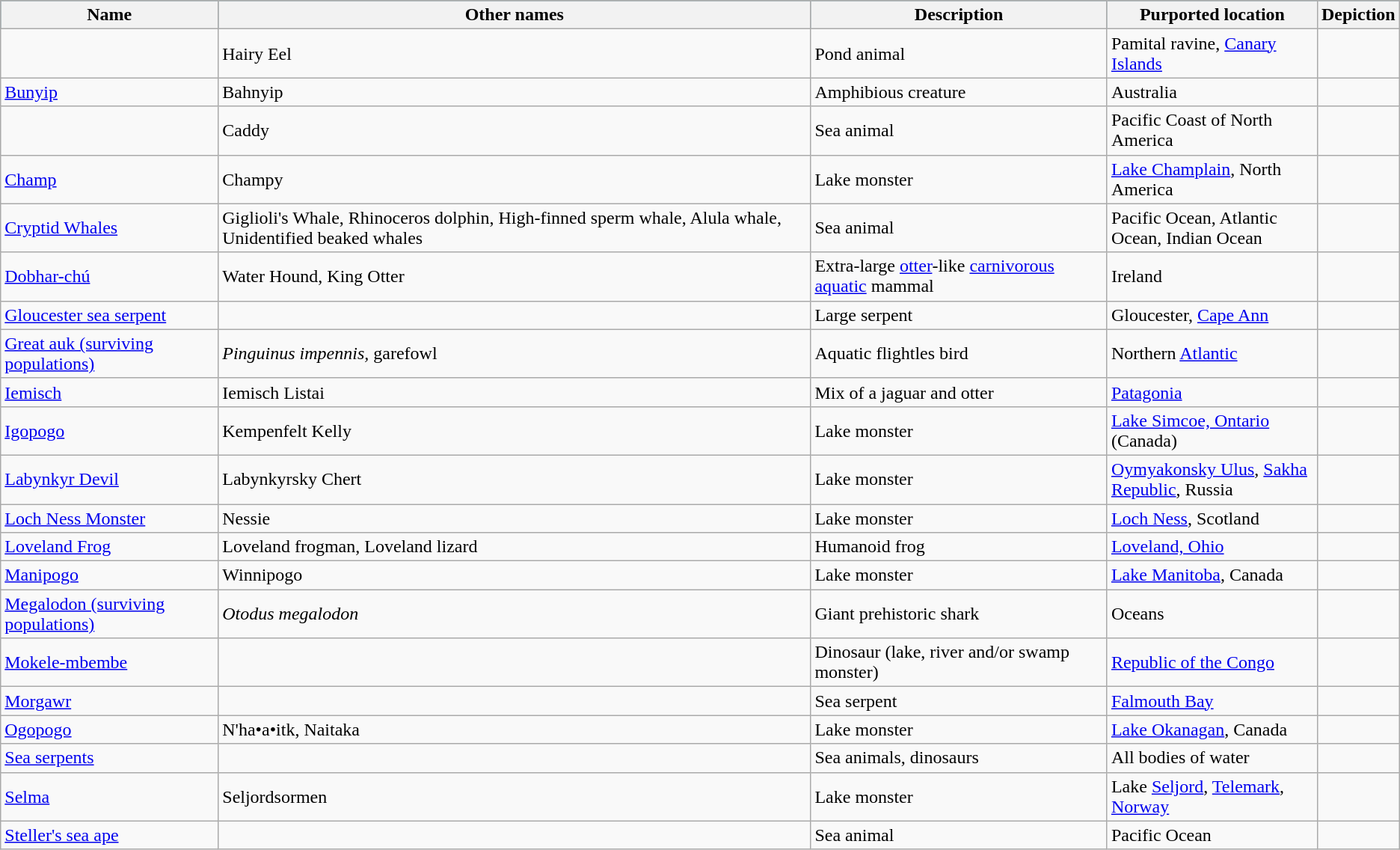<table class="wikitable sortable">
<tr style="background:#115a6c;">
<th>Name</th>
<th>Other names</th>
<th>Description</th>
<th width=180 align="center">Purported location</th>
<th class="unsortable">Depiction</th>
</tr>
<tr>
<td><em></em></td>
<td>Hairy Eel</td>
<td>Pond animal</td>
<td>Pamital ravine, <a href='#'>Canary Islands</a></td>
<td></td>
</tr>
<tr>
<td><a href='#'>Bunyip</a></td>
<td>Bahnyip</td>
<td>Amphibious creature</td>
<td>Australia</td>
<td></td>
</tr>
<tr>
<td><em></em></td>
<td>Caddy</td>
<td>Sea animal</td>
<td>Pacific Coast of North America</td>
<td></td>
</tr>
<tr>
<td><a href='#'>Champ</a></td>
<td>Champy</td>
<td>Lake monster</td>
<td><a href='#'>Lake Champlain</a>, North America</td>
<td></td>
</tr>
<tr>
<td><a href='#'>Cryptid Whales</a></td>
<td>Giglioli's Whale, Rhinoceros dolphin, High-finned sperm whale, Alula whale, Unidentified beaked whales</td>
<td>Sea animal</td>
<td>Pacific Ocean, Atlantic Ocean, Indian Ocean</td>
<td></td>
</tr>
<tr>
<td><a href='#'>Dobhar-chú</a></td>
<td>Water Hound, King Otter</td>
<td>Extra-large <a href='#'>otter</a>-like <a href='#'>carnivorous</a> <a href='#'>aquatic</a> mammal</td>
<td>Ireland</td>
<td></td>
</tr>
<tr>
<td><a href='#'>Gloucester sea serpent</a></td>
<td></td>
<td>Large serpent</td>
<td>Gloucester, <a href='#'>Cape Ann</a></td>
<td></td>
</tr>
<tr>
<td><a href='#'>Great auk (surviving populations)</a></td>
<td><em>Pinguinus impennis,</em> garefowl</td>
<td>Aquatic flightles bird</td>
<td>Northern <a href='#'>Atlantic</a></td>
<td></td>
</tr>
<tr>
<td><a href='#'>Iemisch</a></td>
<td>Iemisch Listai</td>
<td>Mix of a jaguar and otter</td>
<td><a href='#'>Patagonia</a></td>
<td></td>
</tr>
<tr>
<td><a href='#'>Igopogo</a></td>
<td>Kempenfelt Kelly</td>
<td>Lake monster</td>
<td><a href='#'>Lake Simcoe, Ontario</a> (Canada)</td>
<td></td>
</tr>
<tr>
<td><a href='#'>Labynkyr Devil</a></td>
<td>Labynkyrsky Chert</td>
<td>Lake monster</td>
<td><a href='#'>Oymyakonsky Ulus</a>, <a href='#'>Sakha Republic</a>, Russia</td>
<td></td>
</tr>
<tr>
<td><a href='#'>Loch Ness Monster</a></td>
<td>Nessie</td>
<td>Lake monster</td>
<td><a href='#'>Loch Ness</a>, Scotland</td>
<td></td>
</tr>
<tr>
<td><a href='#'>Loveland Frog</a></td>
<td>Loveland frogman, Loveland lizard</td>
<td>Humanoid frog</td>
<td><a href='#'>Loveland, Ohio</a></td>
<td></td>
</tr>
<tr>
<td><a href='#'>Manipogo</a></td>
<td>Winnipogo</td>
<td>Lake monster</td>
<td><a href='#'>Lake Manitoba</a>, Canada</td>
<td></td>
</tr>
<tr>
<td><a href='#'>Megalodon (surviving populations)</a></td>
<td><em>Otodus megalodon</em></td>
<td>Giant prehistoric shark</td>
<td>Oceans</td>
<td></td>
</tr>
<tr>
<td><a href='#'>Mokele-mbembe</a></td>
<td></td>
<td>Dinosaur (lake, river and/or swamp monster)</td>
<td><a href='#'>Republic of the Congo</a></td>
<td></td>
</tr>
<tr>
<td><a href='#'>Morgawr</a></td>
<td></td>
<td>Sea serpent</td>
<td><a href='#'>Falmouth Bay</a></td>
<td></td>
</tr>
<tr>
<td><a href='#'>Ogopogo</a></td>
<td>N'ha•a•itk, Naitaka</td>
<td>Lake monster</td>
<td><a href='#'>Lake Okanagan</a>, Canada</td>
<td></td>
</tr>
<tr>
<td><a href='#'>Sea serpents</a></td>
<td></td>
<td>Sea animals, dinosaurs</td>
<td>All bodies of water</td>
<td></td>
</tr>
<tr>
<td><a href='#'>Selma</a></td>
<td>Seljordsormen</td>
<td>Lake monster</td>
<td>Lake <a href='#'>Seljord</a>, <a href='#'>Telemark</a>, <a href='#'>Norway</a></td>
<td></td>
</tr>
<tr>
<td><a href='#'>Steller's sea ape</a></td>
<td></td>
<td>Sea animal</td>
<td>Pacific Ocean</td>
<td></td>
</tr>
</table>
